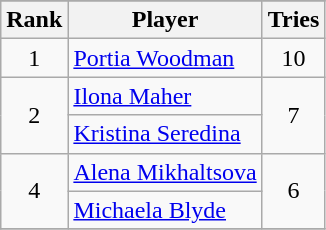<table class="wikitable sortable">
<tr>
</tr>
<tr>
<th>Rank</th>
<th>Player</th>
<th>Tries</th>
</tr>
<tr>
<td align=center>1</td>
<td> <a href='#'>Portia Woodman</a></td>
<td align=center>10</td>
</tr>
<tr>
<td align=center rowspan=2>2</td>
<td> <a href='#'>Ilona Maher</a></td>
<td align=center rowspan=2>7</td>
</tr>
<tr>
<td> <a href='#'>Kristina Seredina</a></td>
</tr>
<tr>
<td align=center rowspan=2>4</td>
<td> <a href='#'>Alena Mikhaltsova</a></td>
<td align=center rowspan=2>6</td>
</tr>
<tr>
<td> <a href='#'>Michaela Blyde</a></td>
</tr>
<tr>
</tr>
</table>
